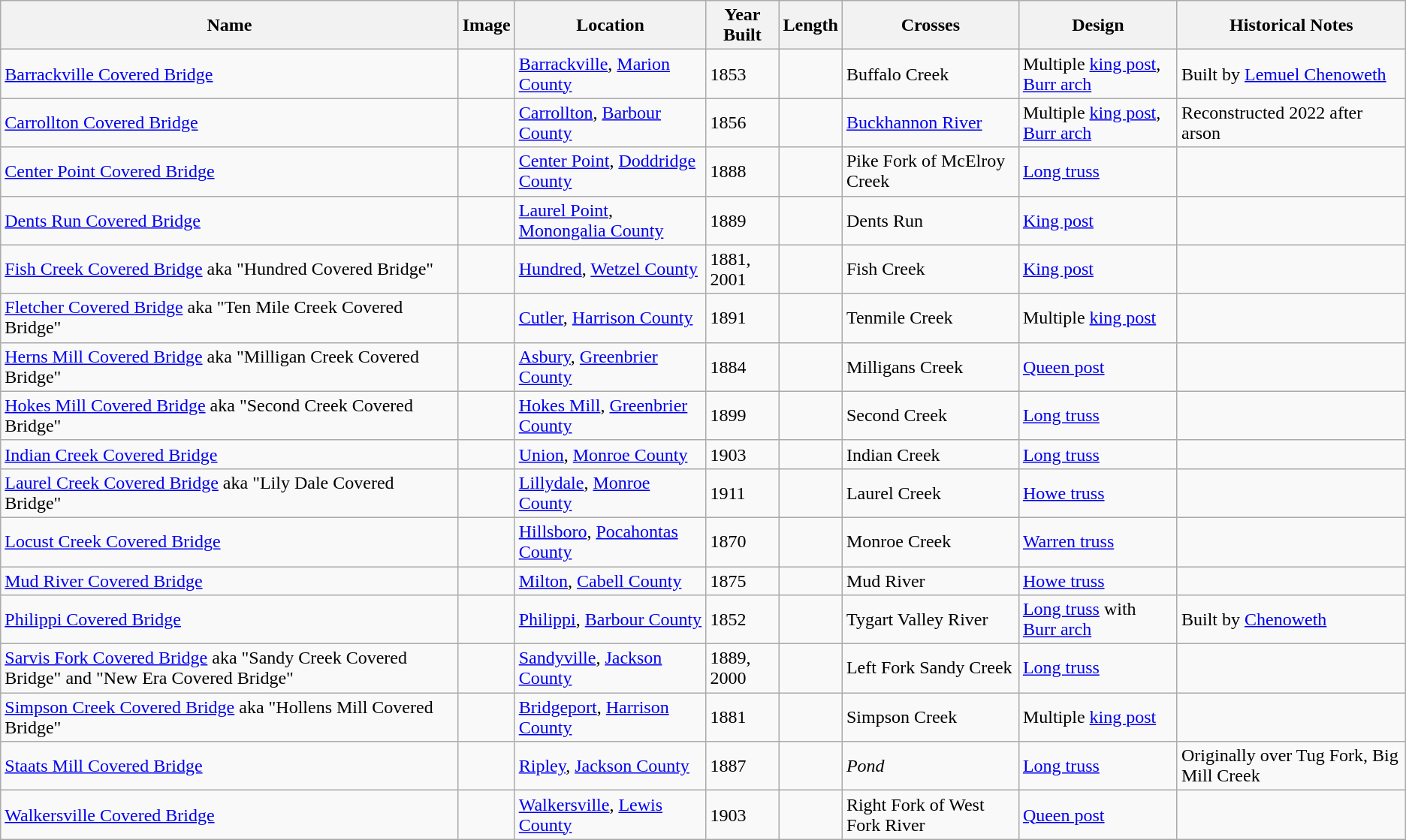<table class="wikitable sortable">
<tr>
<th>Name</th>
<th class=unsortable>Image</th>
<th>Location<br></th>
<th>Year Built</th>
<th>Length</th>
<th>Crosses</th>
<th>Design</th>
<th>Historical Notes</th>
</tr>
<tr>
<td><a href='#'>Barrackville Covered Bridge</a></td>
<td></td>
<td> <a href='#'>Barrackville</a>, <a href='#'>Marion County</a></td>
<td>1853</td>
<td></td>
<td>Buffalo Creek</td>
<td>Multiple <a href='#'>king post</a>, <a href='#'>Burr arch</a></td>
<td>Built by <a href='#'>Lemuel Chenoweth</a></td>
</tr>
<tr>
<td><a href='#'>Carrollton Covered Bridge</a></td>
<td></td>
<td> <a href='#'>Carrollton</a>, <a href='#'>Barbour County</a></td>
<td>1856</td>
<td></td>
<td><a href='#'>Buckhannon River</a></td>
<td>Multiple <a href='#'>king post</a>, <a href='#'>Burr arch</a></td>
<td>Reconstructed 2022 after arson</td>
</tr>
<tr>
<td><a href='#'>Center Point Covered Bridge</a></td>
<td></td>
<td> <a href='#'>Center Point</a>, <a href='#'>Doddridge County</a></td>
<td>1888</td>
<td></td>
<td>Pike Fork of McElroy Creek</td>
<td><a href='#'>Long truss</a></td>
<td></td>
</tr>
<tr>
<td><a href='#'>Dents Run Covered Bridge</a></td>
<td></td>
<td> <a href='#'>Laurel Point</a>, <a href='#'>Monongalia County</a></td>
<td>1889</td>
<td></td>
<td>Dents Run</td>
<td><a href='#'>King post</a></td>
<td></td>
</tr>
<tr>
<td><a href='#'>Fish Creek Covered Bridge</a> aka "Hundred Covered Bridge"</td>
<td></td>
<td> <a href='#'>Hundred</a>, <a href='#'>Wetzel County</a></td>
<td>1881, 2001</td>
<td></td>
<td>Fish Creek</td>
<td><a href='#'>King post</a></td>
<td></td>
</tr>
<tr>
<td><a href='#'>Fletcher Covered Bridge</a> aka "Ten Mile Creek Covered Bridge"</td>
<td></td>
<td> <a href='#'>Cutler</a>, <a href='#'>Harrison County</a></td>
<td>1891</td>
<td></td>
<td>Tenmile Creek</td>
<td>Multiple <a href='#'>king post</a></td>
<td></td>
</tr>
<tr>
<td><a href='#'>Herns Mill Covered Bridge</a> aka "Milligan Creek Covered Bridge"</td>
<td></td>
<td> <a href='#'>Asbury</a>, <a href='#'>Greenbrier County</a></td>
<td>1884</td>
<td></td>
<td>Milligans Creek</td>
<td><a href='#'>Queen post</a></td>
<td></td>
</tr>
<tr>
<td><a href='#'>Hokes Mill Covered Bridge</a> aka "Second Creek Covered Bridge"</td>
<td></td>
<td> <a href='#'>Hokes Mill</a>, <a href='#'>Greenbrier County</a></td>
<td>1899</td>
<td></td>
<td>Second Creek</td>
<td><a href='#'>Long truss</a></td>
<td></td>
</tr>
<tr>
<td><a href='#'>Indian Creek Covered Bridge</a></td>
<td></td>
<td> <a href='#'>Union</a>, <a href='#'>Monroe County</a></td>
<td>1903</td>
<td></td>
<td>Indian Creek</td>
<td><a href='#'>Long truss</a></td>
<td></td>
</tr>
<tr>
<td><a href='#'>Laurel Creek Covered Bridge</a> aka "Lily Dale Covered Bridge"</td>
<td></td>
<td> <a href='#'>Lillydale</a>, <a href='#'>Monroe County</a></td>
<td>1911</td>
<td></td>
<td>Laurel Creek</td>
<td><a href='#'>Howe truss</a></td>
<td></td>
</tr>
<tr>
<td><a href='#'>Locust Creek Covered Bridge</a></td>
<td></td>
<td> <a href='#'>Hillsboro</a>, <a href='#'>Pocahontas County</a></td>
<td>1870</td>
<td></td>
<td>Monroe Creek</td>
<td><a href='#'>Warren truss</a></td>
<td></td>
</tr>
<tr>
<td><a href='#'>Mud River Covered Bridge</a></td>
<td></td>
<td> <a href='#'>Milton</a>, <a href='#'>Cabell County</a></td>
<td>1875</td>
<td></td>
<td>Mud River</td>
<td><a href='#'>Howe truss</a></td>
<td></td>
</tr>
<tr>
<td><a href='#'>Philippi Covered Bridge</a></td>
<td></td>
<td> <a href='#'>Philippi</a>, <a href='#'>Barbour County</a></td>
<td>1852</td>
<td></td>
<td>Tygart Valley River</td>
<td><a href='#'>Long truss</a> with <a href='#'>Burr arch</a></td>
<td>Built by <a href='#'>Chenoweth</a></td>
</tr>
<tr>
<td><a href='#'>Sarvis Fork Covered Bridge</a> aka "Sandy Creek Covered Bridge" and "New Era Covered Bridge"</td>
<td></td>
<td> <a href='#'>Sandyville</a>, <a href='#'>Jackson County</a></td>
<td>1889, 2000</td>
<td></td>
<td>Left Fork Sandy Creek</td>
<td><a href='#'>Long truss</a></td>
<td></td>
</tr>
<tr>
<td><a href='#'>Simpson Creek Covered Bridge</a> aka "Hollens Mill Covered Bridge"</td>
<td></td>
<td> <a href='#'>Bridgeport</a>, <a href='#'>Harrison County</a></td>
<td>1881</td>
<td></td>
<td>Simpson Creek</td>
<td>Multiple <a href='#'>king post</a></td>
<td></td>
</tr>
<tr>
<td><a href='#'>Staats Mill Covered Bridge</a></td>
<td></td>
<td> <a href='#'>Ripley</a>, <a href='#'>Jackson County</a></td>
<td>1887</td>
<td></td>
<td><em>Pond</em></td>
<td><a href='#'>Long truss</a></td>
<td>Originally over Tug Fork, Big Mill Creek</td>
</tr>
<tr>
<td><a href='#'>Walkersville Covered Bridge</a></td>
<td></td>
<td> <a href='#'>Walkersville</a>, <a href='#'>Lewis County</a></td>
<td>1903</td>
<td></td>
<td>Right Fork of West Fork River</td>
<td><a href='#'>Queen post</a></td>
<td></td>
</tr>
</table>
